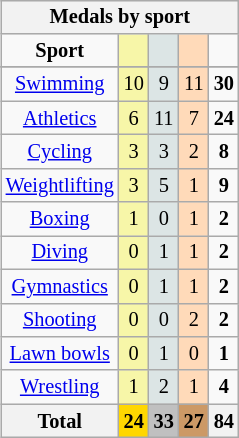<table class="wikitable" style="font-size:85%; float:right">
<tr style="background:#efefef;">
<th colspan=7><strong>Medals by sport</strong></th>
</tr>
<tr align=center>
<td><strong>Sport</strong></td>
<td bgcolor=#f7f6a8></td>
<td bgcolor=#dce5e5></td>
<td bgcolor=#ffdab9></td>
<td></td>
</tr>
<tr>
</tr>
<tr align=center>
<td><a href='#'>Swimming</a></td>
<td style="Background:#F7F6A8;">10</td>
<td style="background:#DCE5E5;">9</td>
<td style="background:#FFDAB9;">11</td>
<td><strong>30</strong></td>
</tr>
<tr align=center>
<td><a href='#'>Athletics</a></td>
<td style="Background:#F7F6A8;">6</td>
<td style="background:#DCE5E5;">11</td>
<td style="background:#FFDAB9;">7</td>
<td><strong>24</strong></td>
</tr>
<tr align=center>
<td><a href='#'>Cycling</a></td>
<td style="Background:#F7F6A8;">3</td>
<td style="background:#DCE5E5;">3</td>
<td style="background:#FFDAB9;">2</td>
<td><strong>8</strong></td>
</tr>
<tr align=center>
<td><a href='#'>Weightlifting</a></td>
<td style="Background:#F7F6A8;">3</td>
<td style="background:#DCE5E5;">5</td>
<td style="background:#FFDAB9;">1</td>
<td><strong>9</strong></td>
</tr>
<tr align=center>
<td><a href='#'>Boxing</a></td>
<td style="Background:#F7F6A8;">1</td>
<td style="background:#DCE5E5;">0</td>
<td style="background:#FFDAB9;">1</td>
<td><strong>2</strong></td>
</tr>
<tr align=center>
<td><a href='#'>Diving</a></td>
<td style="Background:#F7F6A8;">0</td>
<td style="background:#DCE5E5;">1</td>
<td style="background:#FFDAB9;">1</td>
<td><strong>2</strong></td>
</tr>
<tr align=center>
<td><a href='#'>Gymnastics</a></td>
<td style="Background:#F7F6A8;">0</td>
<td style="background:#DCE5E5;">1</td>
<td style="background:#FFDAB9;">1</td>
<td><strong>2</strong></td>
</tr>
<tr align=center>
<td><a href='#'>Shooting</a></td>
<td style="Background:#F7F6A8;">0</td>
<td style="background:#DCE5E5;">0</td>
<td style="background:#FFDAB9;">2</td>
<td><strong>2</strong></td>
</tr>
<tr align=center>
<td><a href='#'>Lawn bowls</a></td>
<td style="Background:#F7F6A8;">0</td>
<td style="background:#DCE5E5;">1</td>
<td style="background:#FFDAB9;">0</td>
<td><strong>1</strong></td>
</tr>
<tr align=center>
<td><a href='#'>Wrestling</a></td>
<td style="Background:#F7F6A8;">1</td>
<td style="background:#DCE5E5;">2</td>
<td style="background:#FFDAB9;">1</td>
<td><strong>4</strong></td>
</tr>
<tr align=center>
<th>Total</th>
<th style="background:gold;">24</th>
<th style="background:silver;">33</th>
<th style="background:#c96;">27</th>
<th>84</th>
</tr>
</table>
